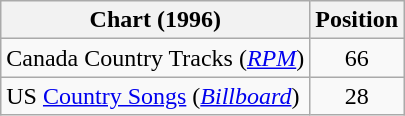<table class="wikitable sortable">
<tr>
<th scope="col">Chart (1996)</th>
<th scope="col">Position</th>
</tr>
<tr>
<td>Canada Country Tracks (<em><a href='#'>RPM</a></em>)</td>
<td align="center">66</td>
</tr>
<tr>
<td>US <a href='#'>Country Songs</a> (<em><a href='#'>Billboard</a></em>)</td>
<td align="center">28</td>
</tr>
</table>
